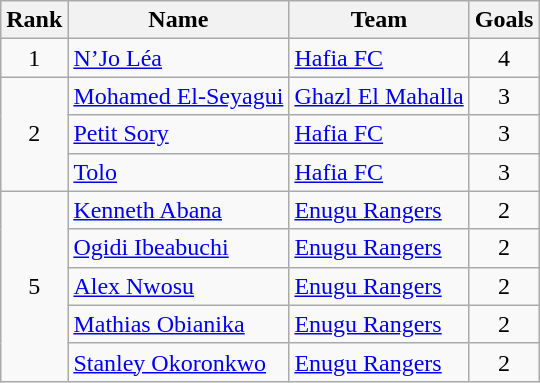<table class="wikitable" style="text-align:center">
<tr>
<th>Rank</th>
<th>Name</th>
<th>Team</th>
<th>Goals</th>
</tr>
<tr>
<td rowspan=1>1</td>
<td align="left"> <a href='#'>N’Jo Léa</a></td>
<td align="left"> <a href='#'>Hafia FC</a></td>
<td>4</td>
</tr>
<tr>
<td rowspan=3>2</td>
<td align="left"> <a href='#'>Mohamed El-Seyagui</a></td>
<td align="left"> <a href='#'>Ghazl El Mahalla</a></td>
<td>3</td>
</tr>
<tr>
<td align="left"> <a href='#'>Petit Sory</a></td>
<td align="left"> <a href='#'>Hafia FC</a></td>
<td>3</td>
</tr>
<tr>
<td align="left"> <a href='#'>Tolo</a></td>
<td align="left"> <a href='#'>Hafia FC</a></td>
<td>3</td>
</tr>
<tr>
<td rowspan=5>5</td>
<td align="left"> <a href='#'>Kenneth Abana</a></td>
<td align="left"> <a href='#'>Enugu Rangers</a></td>
<td>2</td>
</tr>
<tr>
<td align="left"> <a href='#'>Ogidi Ibeabuchi</a></td>
<td align="left"> <a href='#'>Enugu Rangers</a></td>
<td>2</td>
</tr>
<tr>
<td align="left"> <a href='#'>Alex Nwosu</a></td>
<td align="left"> <a href='#'>Enugu Rangers</a></td>
<td>2</td>
</tr>
<tr>
<td align="left"> <a href='#'>Mathias Obianika</a></td>
<td align="left"> <a href='#'>Enugu Rangers</a></td>
<td>2</td>
</tr>
<tr>
<td align="left"> <a href='#'>Stanley Okoronkwo</a></td>
<td align="left"> <a href='#'>Enugu Rangers</a></td>
<td>2</td>
</tr>
</table>
